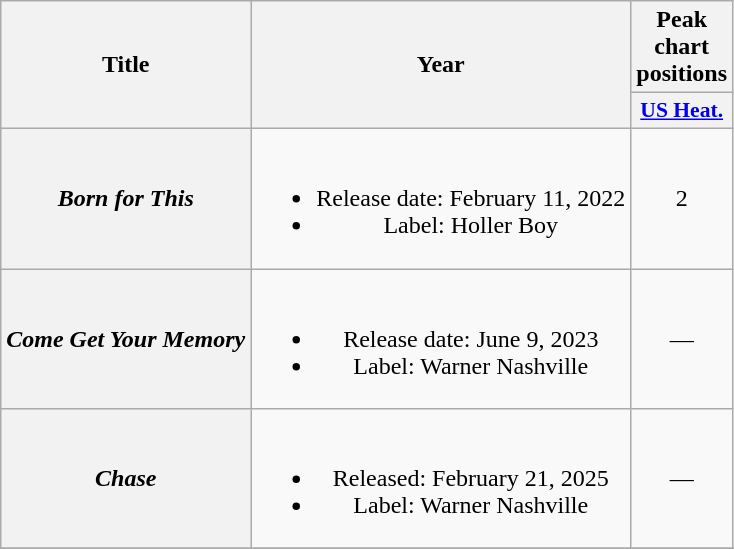<table class="wikitable plainrowheaders" style="text-align:center">
<tr>
<th scope="col" rowspan="2">Title</th>
<th scope="col" rowspan="2">Year</th>
<th scope="col" colspan="1">Peak chart positions</th>
</tr>
<tr>
<th scope="col" style="width:3em;font-size:90%"><a href='#'>US Heat.</a><br></th>
</tr>
<tr>
<th scope="row"><em>Born for This</em></th>
<td><br><ul><li>Release date: February 11, 2022</li><li>Label: Holler Boy</li></ul></td>
<td>2</td>
</tr>
<tr>
<th scope="row"><em>Come Get Your Memory</em></th>
<td><br><ul><li>Release date: June 9, 2023</li><li>Label: Warner Nashville</li></ul></td>
<td>—</td>
</tr>
<tr>
<th scope="row"><em>Chase</em></th>
<td><br><ul><li>Released: February 21, 2025</li><li>Label: Warner Nashville</li></ul></td>
<td>—</td>
</tr>
<tr>
</tr>
</table>
